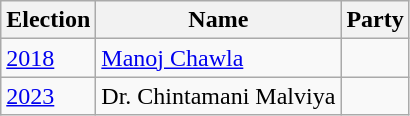<table class="wikitable sortable">
<tr>
<th>Election</th>
<th>Name</th>
<th colspan=2>Party</th>
</tr>
<tr>
<td><a href='#'>2018</a></td>
<td><a href='#'>Manoj Chawla</a></td>
<td></td>
</tr>
<tr>
<td><a href='#'>2023</a></td>
<td>Dr. Chintamani Malviya</td>
<td></td>
</tr>
</table>
